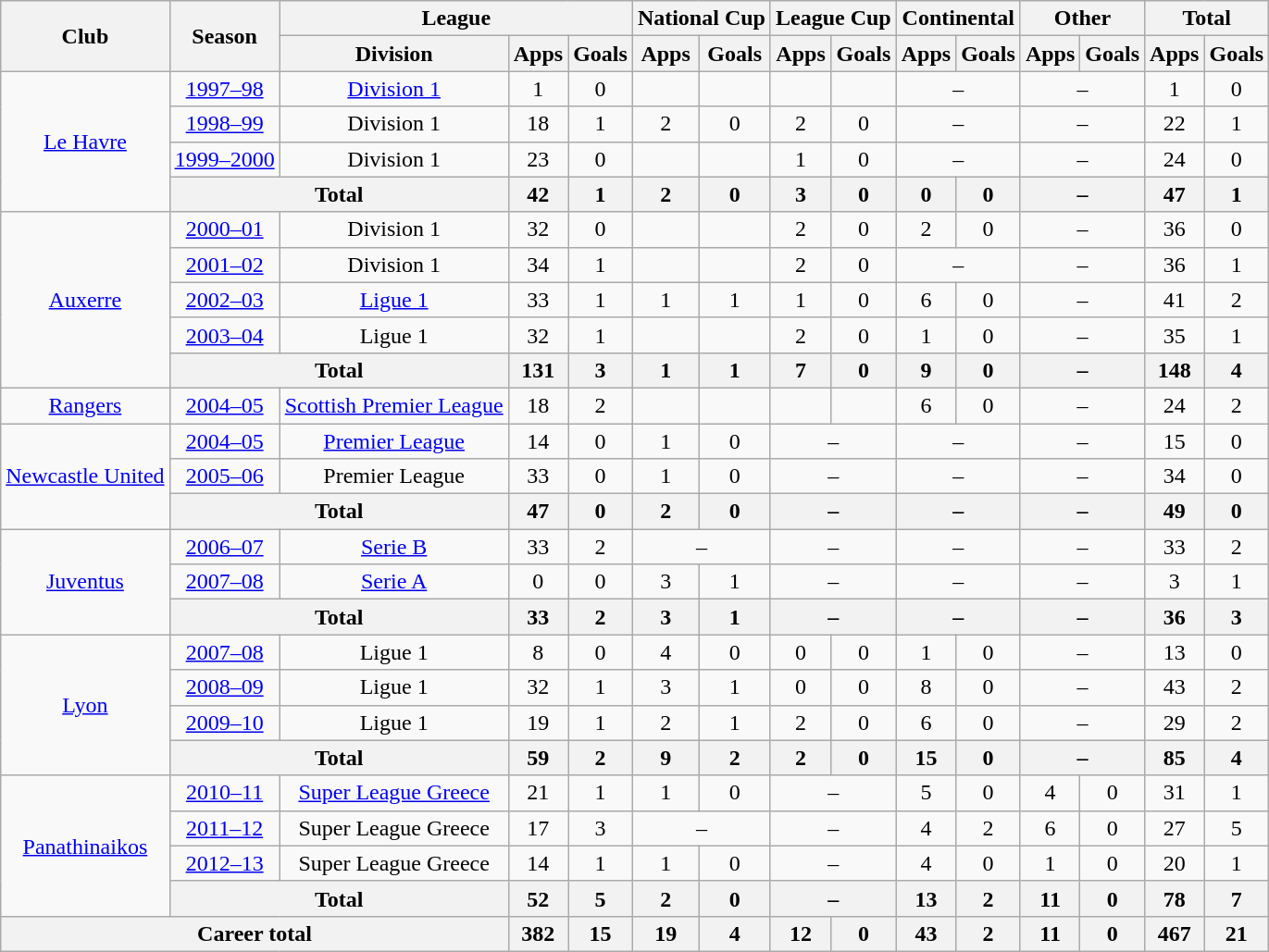<table class="wikitable" style="text-align: center;">
<tr>
<th rowspan="2">Club</th>
<th rowspan="2">Season</th>
<th colspan="3">League</th>
<th colspan="2">National Cup</th>
<th colspan="2">League Cup</th>
<th colspan="2">Continental</th>
<th colspan="2">Other</th>
<th colspan="2">Total</th>
</tr>
<tr>
<th>Division</th>
<th>Apps</th>
<th>Goals</th>
<th>Apps</th>
<th>Goals</th>
<th>Apps</th>
<th>Goals</th>
<th>Apps</th>
<th>Goals</th>
<th>Apps</th>
<th>Goals</th>
<th>Apps</th>
<th>Goals</th>
</tr>
<tr>
<td rowspan="4"><a href='#'>Le Havre</a></td>
<td><a href='#'>1997–98</a></td>
<td><a href='#'>Division 1</a></td>
<td>1</td>
<td>0</td>
<td></td>
<td></td>
<td></td>
<td></td>
<td colspan="2">–</td>
<td colspan="2">–</td>
<td>1</td>
<td>0</td>
</tr>
<tr>
<td><a href='#'>1998–99</a></td>
<td>Division 1</td>
<td>18</td>
<td>1</td>
<td>2</td>
<td>0</td>
<td>2</td>
<td>0</td>
<td colspan="2">–</td>
<td colspan="2">–</td>
<td>22</td>
<td>1</td>
</tr>
<tr>
<td><a href='#'>1999–2000</a></td>
<td>Division 1</td>
<td>23</td>
<td>0</td>
<td></td>
<td></td>
<td>1</td>
<td>0</td>
<td colspan="2">–</td>
<td colspan="2">–</td>
<td>24</td>
<td>0</td>
</tr>
<tr>
<th colspan="2">Total</th>
<th>42</th>
<th>1</th>
<th>2</th>
<th>0</th>
<th>3</th>
<th>0</th>
<th>0</th>
<th>0</th>
<th colspan="2">–</th>
<th>47</th>
<th>1</th>
</tr>
<tr>
<td rowspan="5"><a href='#'>Auxerre</a></td>
<td><a href='#'>2000–01</a></td>
<td>Division 1</td>
<td>32</td>
<td>0</td>
<td></td>
<td></td>
<td>2</td>
<td>0</td>
<td>2</td>
<td>0</td>
<td colspan="2">–</td>
<td>36</td>
<td>0</td>
</tr>
<tr>
<td><a href='#'>2001–02</a></td>
<td>Division 1</td>
<td>34</td>
<td>1</td>
<td></td>
<td></td>
<td>2</td>
<td>0</td>
<td colspan="2">–</td>
<td colspan="2">–</td>
<td>36</td>
<td>1</td>
</tr>
<tr>
<td><a href='#'>2002–03</a></td>
<td><a href='#'>Ligue 1</a></td>
<td>33</td>
<td>1</td>
<td>1</td>
<td>1</td>
<td>1</td>
<td>0</td>
<td>6</td>
<td>0</td>
<td colspan="2">–</td>
<td>41</td>
<td>2</td>
</tr>
<tr>
<td><a href='#'>2003–04</a></td>
<td>Ligue 1</td>
<td>32</td>
<td>1</td>
<td></td>
<td></td>
<td>2</td>
<td>0</td>
<td>1</td>
<td>0</td>
<td colspan="2">–</td>
<td>35</td>
<td>1</td>
</tr>
<tr>
<th colspan="2">Total</th>
<th>131</th>
<th>3</th>
<th>1</th>
<th>1</th>
<th>7</th>
<th>0</th>
<th>9</th>
<th>0</th>
<th colspan="2">–</th>
<th>148</th>
<th>4</th>
</tr>
<tr>
<td><a href='#'>Rangers</a></td>
<td><a href='#'>2004–05</a></td>
<td><a href='#'>Scottish Premier League</a></td>
<td>18</td>
<td>2</td>
<td></td>
<td></td>
<td></td>
<td></td>
<td>6</td>
<td>0</td>
<td colspan="2">–</td>
<td>24</td>
<td>2</td>
</tr>
<tr>
<td rowspan="3"><a href='#'>Newcastle United</a></td>
<td><a href='#'>2004–05</a></td>
<td><a href='#'>Premier League</a></td>
<td>14</td>
<td>0</td>
<td>1</td>
<td>0</td>
<td colspan="2">–</td>
<td colspan="2">–</td>
<td colspan="2">–</td>
<td>15</td>
<td>0</td>
</tr>
<tr>
<td><a href='#'>2005–06</a></td>
<td>Premier League</td>
<td>33</td>
<td>0</td>
<td>1</td>
<td>0</td>
<td colspan="2">–</td>
<td colspan="2">–</td>
<td colspan="2">–</td>
<td>34</td>
<td>0</td>
</tr>
<tr>
<th colspan="2">Total</th>
<th>47</th>
<th>0</th>
<th>2</th>
<th>0</th>
<th colspan="2">–</th>
<th colspan="2">–</th>
<th colspan="2">–</th>
<th>49</th>
<th>0</th>
</tr>
<tr>
<td rowspan="3"><a href='#'>Juventus</a></td>
<td><a href='#'>2006–07</a></td>
<td><a href='#'>Serie B</a></td>
<td>33</td>
<td>2</td>
<td colspan="2">–</td>
<td colspan="2">–</td>
<td colspan="2">–</td>
<td colspan="2">–</td>
<td>33</td>
<td>2</td>
</tr>
<tr>
<td><a href='#'>2007–08</a></td>
<td><a href='#'>Serie A</a></td>
<td>0</td>
<td>0</td>
<td>3</td>
<td>1</td>
<td colspan="2">–</td>
<td colspan="2">–</td>
<td colspan="2">–</td>
<td>3</td>
<td>1</td>
</tr>
<tr>
<th colspan="2">Total</th>
<th>33</th>
<th>2</th>
<th>3</th>
<th>1</th>
<th colspan="2">–</th>
<th colspan="2">–</th>
<th colspan="2">–</th>
<th>36</th>
<th>3</th>
</tr>
<tr>
<td rowspan="4"><a href='#'>Lyon</a></td>
<td><a href='#'>2007–08</a></td>
<td>Ligue 1</td>
<td>8</td>
<td>0</td>
<td>4</td>
<td>0</td>
<td>0</td>
<td>0</td>
<td>1</td>
<td>0</td>
<td colspan="2">–</td>
<td>13</td>
<td>0</td>
</tr>
<tr>
<td><a href='#'>2008–09</a></td>
<td>Ligue 1</td>
<td>32</td>
<td>1</td>
<td>3</td>
<td>1</td>
<td>0</td>
<td>0</td>
<td>8</td>
<td>0</td>
<td colspan="2">–</td>
<td>43</td>
<td>2</td>
</tr>
<tr>
<td><a href='#'>2009–10</a></td>
<td>Ligue 1</td>
<td>19</td>
<td>1</td>
<td>2</td>
<td>1</td>
<td>2</td>
<td>0</td>
<td>6</td>
<td>0</td>
<td colspan="2">–</td>
<td>29</td>
<td>2</td>
</tr>
<tr>
<th colspan="2">Total</th>
<th>59</th>
<th>2</th>
<th>9</th>
<th>2</th>
<th>2</th>
<th>0</th>
<th>15</th>
<th>0</th>
<th colspan="2">–</th>
<th>85</th>
<th>4</th>
</tr>
<tr>
<td rowspan="4"><a href='#'>Panathinaikos</a></td>
<td><a href='#'>2010–11</a></td>
<td><a href='#'>Super League Greece</a></td>
<td>21</td>
<td>1</td>
<td>1</td>
<td>0</td>
<td colspan="2">–</td>
<td>5</td>
<td>0</td>
<td>4</td>
<td>0</td>
<td>31</td>
<td>1</td>
</tr>
<tr>
<td><a href='#'>2011–12</a></td>
<td>Super League Greece</td>
<td>17</td>
<td>3</td>
<td colspan="2">–</td>
<td colspan="2">–</td>
<td>4</td>
<td>2</td>
<td>6</td>
<td>0</td>
<td>27</td>
<td>5</td>
</tr>
<tr>
<td><a href='#'>2012–13</a></td>
<td>Super League Greece</td>
<td>14</td>
<td>1</td>
<td>1</td>
<td>0</td>
<td colspan="2">–</td>
<td>4</td>
<td>0</td>
<td>1</td>
<td>0</td>
<td>20</td>
<td>1</td>
</tr>
<tr>
<th colspan="2">Total</th>
<th>52</th>
<th>5</th>
<th>2</th>
<th>0</th>
<th colspan="2">–</th>
<th>13</th>
<th>2</th>
<th>11</th>
<th>0</th>
<th>78</th>
<th>7</th>
</tr>
<tr>
<th colspan="3">Career total</th>
<th>382</th>
<th>15</th>
<th>19</th>
<th>4</th>
<th>12</th>
<th>0</th>
<th>43</th>
<th>2</th>
<th>11</th>
<th>0</th>
<th>467</th>
<th>21</th>
</tr>
</table>
